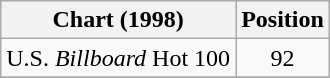<table class="wikitable sortable">
<tr>
<th align="left">Chart (1998)</th>
<th align="center">Position</th>
</tr>
<tr>
<td>U.S. <em>Billboard</em> Hot 100</td>
<td align="center">92</td>
</tr>
<tr>
</tr>
</table>
